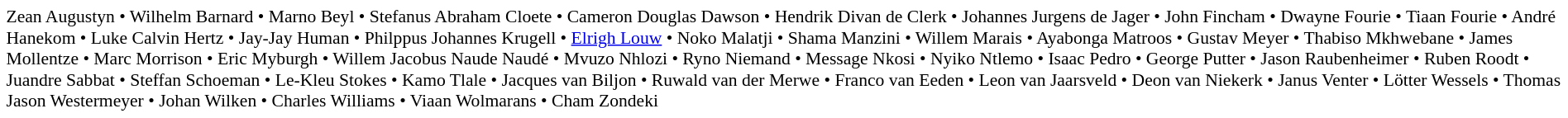<table cellpadding="2" style="border: 1px solid white; font-size:90%;">
<tr>
<td style="text-align:left;">Zean Augustyn • Wilhelm Barnard • Marno Beyl • Stefanus Abraham Cloete • Cameron Douglas Dawson • Hendrik Divan de Clerk • Johannes Jurgens de Jager • John Fincham • Dwayne Fourie • Tiaan Fourie • André Hanekom • Luke Calvin Hertz • Jay-Jay Human • Philppus Johannes Krugell • <a href='#'>Elrigh Louw</a> • Noko Malatji • Shama Manzini • Willem Marais • Ayabonga Matroos • Gustav Meyer • Thabiso Mkhwebane • James Mollentze • Marc Morrison • Eric Myburgh • Willem Jacobus Naude Naudé • Mvuzo Nhlozi • Ryno Niemand • Message Nkosi • Nyiko Ntlemo • Isaac Pedro • George Putter • Jason Raubenheimer • Ruben Roodt • Juandre Sabbat • Steffan Schoeman • Le-Kleu Stokes • Kamo Tlale • Jacques van Biljon • Ruwald van der Merwe • Franco van Eeden • Leon van Jaarsveld • Deon van Niekerk • Janus Venter • Lötter Wessels • Thomas Jason Westermeyer • Johan Wilken • Charles Williams • Viaan Wolmarans • Cham Zondeki</td>
</tr>
</table>
